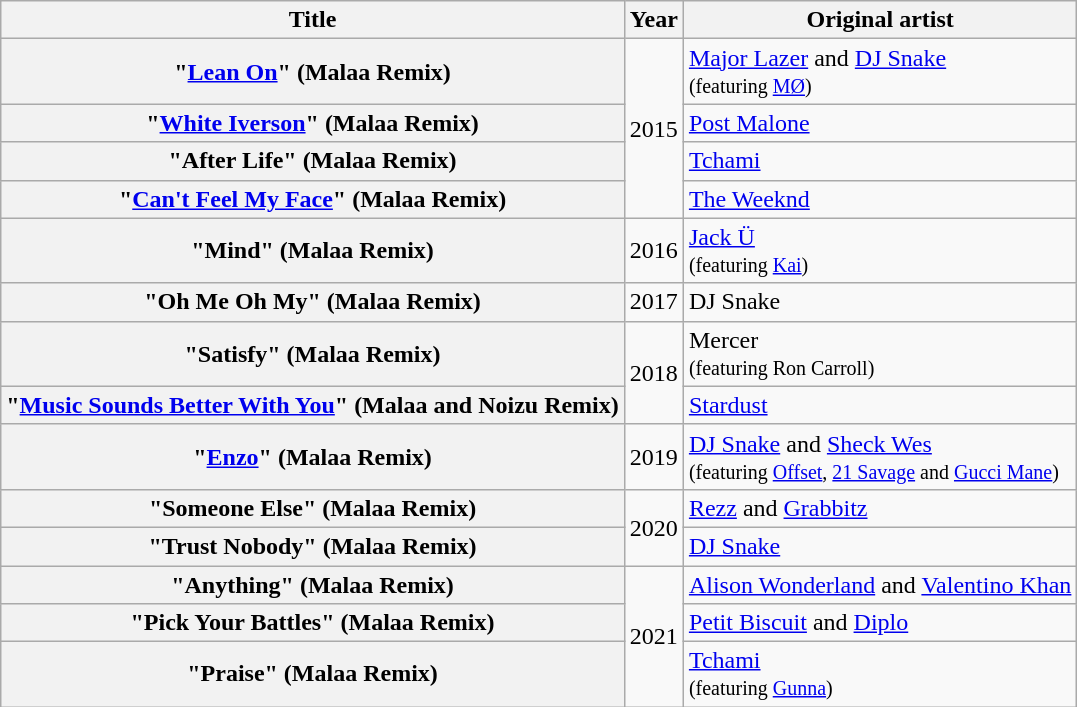<table class="wikitable plainrowheaders">
<tr>
<th>Title</th>
<th>Year</th>
<th>Original artist</th>
</tr>
<tr>
<th scope="row">"<a href='#'>Lean On</a>" (Malaa Remix)</th>
<td rowspan="4">2015</td>
<td><a href='#'>Major Lazer</a> and <a href='#'>DJ Snake</a> <br><small>(featuring <a href='#'>MØ</a>)</small></td>
</tr>
<tr>
<th scope="row">"<a href='#'>White Iverson</a>" (Malaa Remix)</th>
<td><a href='#'>Post Malone</a></td>
</tr>
<tr>
<th scope="row">"After Life" (Malaa Remix)</th>
<td><a href='#'>Tchami</a></td>
</tr>
<tr>
<th scope="row">"<a href='#'>Can't Feel My Face</a>" (Malaa Remix)</th>
<td><a href='#'>The Weeknd</a></td>
</tr>
<tr>
<th scope="row">"Mind" (Malaa Remix)</th>
<td>2016</td>
<td><a href='#'>Jack Ü</a> <br><small>(featuring <a href='#'>Kai</a>)</small></td>
</tr>
<tr>
<th scope="row">"Oh Me Oh My" (Malaa Remix)</th>
<td>2017</td>
<td>DJ Snake</td>
</tr>
<tr>
<th scope="row">"Satisfy" (Malaa Remix)</th>
<td rowspan="2">2018</td>
<td>Mercer <br><small>(featuring Ron Carroll)</small></td>
</tr>
<tr>
<th scope="row">"<a href='#'>Music Sounds Better With You</a>" (Malaa and Noizu Remix)</th>
<td><a href='#'>Stardust</a></td>
</tr>
<tr>
<th scope="row">"<a href='#'>Enzo</a>" (Malaa Remix)</th>
<td>2019</td>
<td><a href='#'>DJ Snake</a> and <a href='#'>Sheck Wes</a> <br><small>(featuring <a href='#'>Offset</a>, <a href='#'>21 Savage</a> and <a href='#'>Gucci Mane</a>)</small></td>
</tr>
<tr>
<th scope="row">"Someone Else" (Malaa Remix)</th>
<td rowspan="2">2020</td>
<td><a href='#'>Rezz</a> and <a href='#'>Grabbitz</a></td>
</tr>
<tr>
<th scope="row">"Trust Nobody" (Malaa Remix)</th>
<td><a href='#'>DJ Snake</a></td>
</tr>
<tr>
<th scope="row">"Anything" (Malaa Remix)</th>
<td rowspan="3">2021</td>
<td><a href='#'>Alison Wonderland</a> and <a href='#'>Valentino Khan</a></td>
</tr>
<tr>
<th scope="row">"Pick Your Battles" (Malaa Remix)</th>
<td><a href='#'>Petit Biscuit</a> and <a href='#'>Diplo</a></td>
</tr>
<tr>
<th scope="row">"Praise" (Malaa Remix)</th>
<td><a href='#'>Tchami</a> <br><small>(featuring <a href='#'>Gunna</a>)</small></td>
</tr>
</table>
